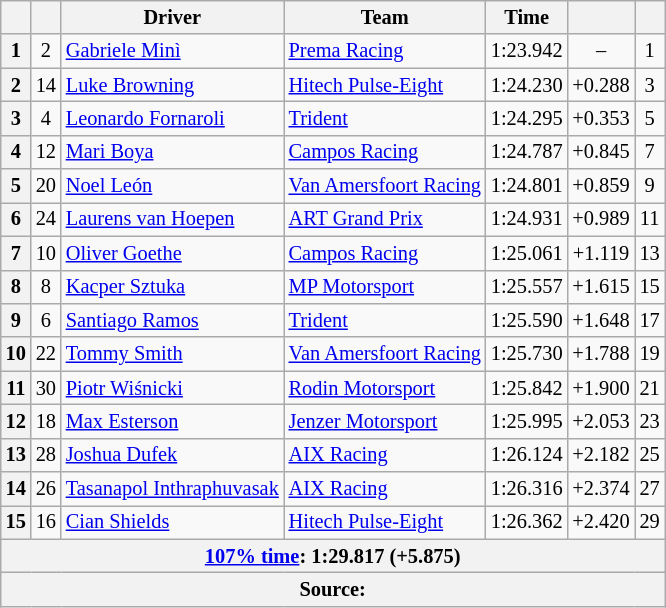<table class="wikitable" style="font-size:85%">
<tr>
<th scope="col"></th>
<th scope="col"></th>
<th scope="col">Driver</th>
<th scope="col">Team</th>
<th scope="col">Time</th>
<th scope="col"></th>
<th scope="col"></th>
</tr>
<tr>
<th scope="row">1</th>
<td align="center">2</td>
<td> <a href='#'>Gabriele Minì</a></td>
<td><a href='#'>Prema Racing</a></td>
<td>1:23.942</td>
<td align="center">–</td>
<td align="center">1</td>
</tr>
<tr>
<th scope="row">2</th>
<td align="center">14</td>
<td> <a href='#'>Luke Browning</a></td>
<td><a href='#'>Hitech Pulse-Eight</a></td>
<td>1:24.230</td>
<td align="center">+0.288</td>
<td align="center">3</td>
</tr>
<tr>
<th scope="row">3</th>
<td align="center">4</td>
<td> <a href='#'>Leonardo Fornaroli</a></td>
<td><a href='#'>Trident</a></td>
<td>1:24.295</td>
<td align="center">+0.353</td>
<td align="center">5</td>
</tr>
<tr>
<th scope="row">4</th>
<td align="center">12</td>
<td> <a href='#'>Mari Boya</a></td>
<td><a href='#'>Campos Racing</a></td>
<td>1:24.787</td>
<td align="center">+0.845</td>
<td align="center">7</td>
</tr>
<tr>
<th scope="row">5</th>
<td align="center">20</td>
<td> <a href='#'>Noel León</a></td>
<td><a href='#'>Van Amersfoort Racing</a></td>
<td>1:24.801</td>
<td align="center">+0.859</td>
<td align="center">9</td>
</tr>
<tr>
<th scope="row">6</th>
<td align="center">24</td>
<td> <a href='#'>Laurens van Hoepen</a></td>
<td><a href='#'>ART Grand Prix</a></td>
<td>1:24.931</td>
<td align="center">+0.989</td>
<td align="center">11</td>
</tr>
<tr>
<th scope="row">7</th>
<td align="center">10</td>
<td> <a href='#'>Oliver Goethe</a></td>
<td><a href='#'>Campos Racing</a></td>
<td>1:25.061</td>
<td align="center">+1.119</td>
<td align="center">13</td>
</tr>
<tr>
<th scope="row">8</th>
<td align="center">8</td>
<td> <a href='#'>Kacper Sztuka</a></td>
<td><a href='#'>MP Motorsport</a></td>
<td>1:25.557</td>
<td align="center">+1.615</td>
<td align="center">15</td>
</tr>
<tr>
<th scope="row">9</th>
<td align="center">6</td>
<td> <a href='#'>Santiago Ramos</a></td>
<td><a href='#'>Trident</a></td>
<td>1:25.590</td>
<td align="center">+1.648</td>
<td align="center">17</td>
</tr>
<tr>
<th scope="row">10</th>
<td align="center">22</td>
<td> <a href='#'>Tommy Smith</a></td>
<td><a href='#'>Van Amersfoort Racing</a></td>
<td>1:25.730</td>
<td align="center">+1.788</td>
<td align="center">19</td>
</tr>
<tr>
<th scope="row">11</th>
<td align="center">30</td>
<td> <a href='#'>Piotr Wiśnicki</a></td>
<td><a href='#'>Rodin Motorsport</a></td>
<td>1:25.842</td>
<td align="center">+1.900</td>
<td align="center">21</td>
</tr>
<tr>
<th scope="row">12</th>
<td align="center">18</td>
<td> <a href='#'>Max Esterson</a></td>
<td><a href='#'>Jenzer Motorsport</a></td>
<td>1:25.995</td>
<td align="center">+2.053</td>
<td align="center">23</td>
</tr>
<tr>
<th scope="row">13</th>
<td align="center">28</td>
<td> <a href='#'>Joshua Dufek</a></td>
<td><a href='#'>AIX Racing</a></td>
<td>1:26.124</td>
<td align="center">+2.182</td>
<td align="center">25</td>
</tr>
<tr>
<th scope="row">14</th>
<td align="center">26</td>
<td> <a href='#'>Tasanapol Inthraphuvasak</a></td>
<td><a href='#'>AIX Racing</a></td>
<td>1:26.316</td>
<td align="center">+2.374</td>
<td align="center">27</td>
</tr>
<tr>
<th scope="row">15</th>
<td align="center">16</td>
<td> <a href='#'>Cian Shields</a></td>
<td><a href='#'>Hitech Pulse-Eight</a></td>
<td>1:26.362</td>
<td align="center">+2.420</td>
<td align="center">29</td>
</tr>
<tr>
<th colspan="7"><a href='#'>107% time</a>: 1:29.817 (+5.875)</th>
</tr>
<tr>
<th colspan="7">Source:</th>
</tr>
</table>
